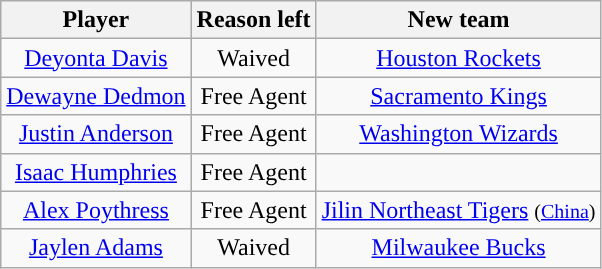<table class="wikitable sortable sortable" style="text-align: center">
<tr>
<th>Player</th>
<th>Reason left</th>
<th>New team</th>
</tr>
<tr style="text-align: center">
<td><a href='#'>Deyonta Davis</a></td>
<td>Waived</td>
<td><a href='#'>Houston Rockets</a></td>
</tr>
<tr style="text-align: center">
<td><a href='#'>Dewayne Dedmon</a></td>
<td>Free Agent</td>
<td><a href='#'>Sacramento Kings</a></td>
</tr>
<tr style="text-align: center">
<td><a href='#'>Justin Anderson</a></td>
<td>Free Agent</td>
<td><a href='#'>Washington Wizards</a></td>
</tr>
<tr style="text-align: center">
<td><a href='#'>Isaac Humphries</a></td>
<td>Free Agent</td>
<td></td>
</tr>
<tr style="text-align: center">
<td><a href='#'>Alex Poythress</a></td>
<td>Free Agent</td>
<td><a href='#'>Jilin Northeast Tigers</a> <small>(<a href='#'>China</a>)</small></td>
</tr>
<tr style="text-align: center">
<td><a href='#'>Jaylen Adams</a></td>
<td>Waived</td>
<td><a href='#'>Milwaukee Bucks</a></td>
</tr>
</table>
